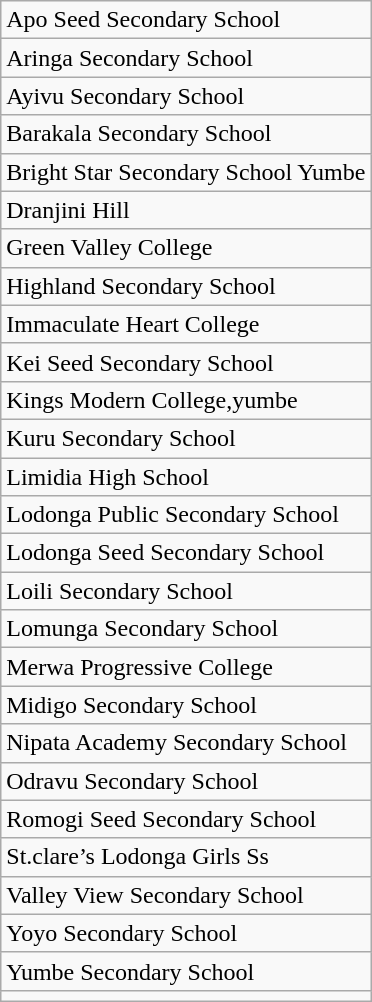<table class="wikitable">
<tr>
<td>Apo Seed Secondary School</td>
</tr>
<tr>
<td>Aringa Secondary School</td>
</tr>
<tr>
<td>Ayivu Secondary School</td>
</tr>
<tr>
<td>Barakala Secondary School</td>
</tr>
<tr>
<td>Bright Star Secondary School Yumbe</td>
</tr>
<tr>
<td>Dranjini Hill</td>
</tr>
<tr>
<td>Green Valley College</td>
</tr>
<tr>
<td>Highland Secondary School</td>
</tr>
<tr>
<td>Immaculate Heart College</td>
</tr>
<tr>
<td>Kei Seed Secondary School</td>
</tr>
<tr>
<td>Kings Modern College,yumbe</td>
</tr>
<tr>
<td>Kuru Secondary School</td>
</tr>
<tr>
<td>Limidia High School</td>
</tr>
<tr>
<td>Lodonga Public Secondary School</td>
</tr>
<tr>
<td>Lodonga Seed Secondary School</td>
</tr>
<tr>
<td>Loili Secondary School</td>
</tr>
<tr>
<td>Lomunga Secondary School</td>
</tr>
<tr>
<td>Merwa Progressive College</td>
</tr>
<tr>
<td>Midigo Secondary School</td>
</tr>
<tr>
<td>Nipata Academy Secondary School</td>
</tr>
<tr>
<td>Odravu Secondary School</td>
</tr>
<tr>
<td>Romogi Seed Secondary School</td>
</tr>
<tr>
<td>St.clare’s Lodonga Girls Ss</td>
</tr>
<tr>
<td>Valley View Secondary School</td>
</tr>
<tr>
<td>Yoyo Secondary School</td>
</tr>
<tr>
<td>Yumbe Secondary School</td>
</tr>
<tr>
<td></td>
</tr>
</table>
